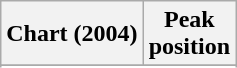<table class="wikitable">
<tr>
<th>Chart (2004)</th>
<th>Peak<br>position</th>
</tr>
<tr>
</tr>
<tr>
</tr>
<tr>
</tr>
</table>
